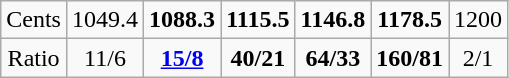<table class="wikitable" style="text-align:center;">
<tr>
<td>Cents</td>
<td>1049.4</td>
<td><strong>1088.3</strong></td>
<td><strong>1115.5</strong></td>
<td><strong>1146.8</strong></td>
<td><strong>1178.5</strong></td>
<td>1200</td>
</tr>
<tr>
<td>Ratio</td>
<td>11/6</td>
<td><strong><a href='#'>15/8</a></strong></td>
<td><strong>40/21</strong></td>
<td><strong>64/33</strong></td>
<td><strong>160/81</strong></td>
<td>2/1</td>
</tr>
</table>
